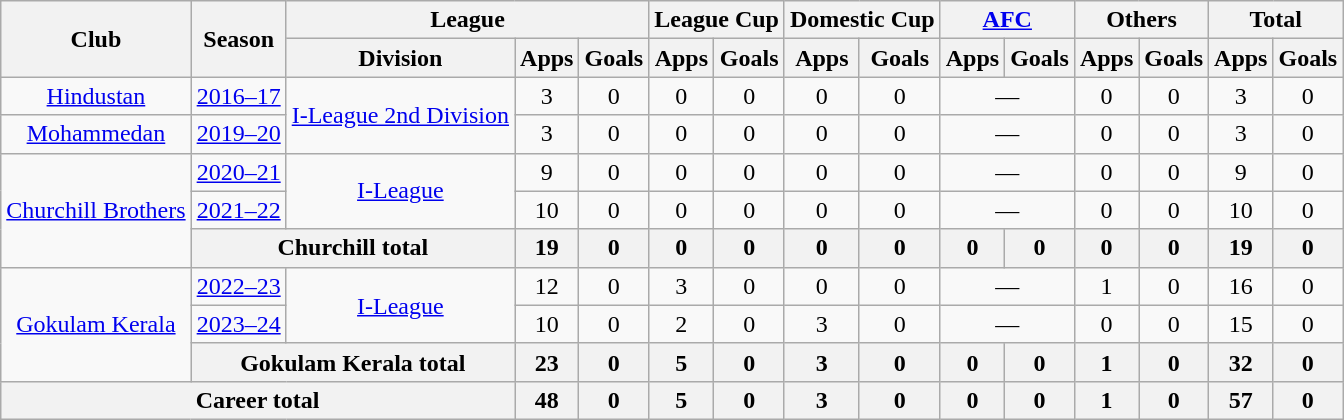<table class=wikitable style=text-align:center>
<tr>
<th rowspan="2">Club</th>
<th rowspan="2">Season</th>
<th colspan="3">League</th>
<th colspan="2">League Cup</th>
<th colspan="2">Domestic Cup</th>
<th colspan="2"><a href='#'>AFC</a></th>
<th colspan="2">Others</th>
<th colspan="2">Total</th>
</tr>
<tr>
<th>Division</th>
<th>Apps</th>
<th>Goals</th>
<th>Apps</th>
<th>Goals</th>
<th>Apps</th>
<th>Goals</th>
<th>Apps</th>
<th>Goals</th>
<th>Apps</th>
<th>Goals</th>
<th>Apps</th>
<th>Goals</th>
</tr>
<tr>
<td rowspan="1"><a href='#'>Hindustan</a></td>
<td><a href='#'>2016–17</a></td>
<td rowspan="2"><a href='#'>I-League 2nd Division</a></td>
<td>3</td>
<td>0</td>
<td>0</td>
<td>0</td>
<td>0</td>
<td>0</td>
<td colspan="2">—</td>
<td>0</td>
<td>0</td>
<td>3</td>
<td>0</td>
</tr>
<tr>
<td rowspan="1"><a href='#'>Mohammedan</a></td>
<td><a href='#'>2019–20</a></td>
<td>3</td>
<td>0</td>
<td>0</td>
<td>0</td>
<td>0</td>
<td>0</td>
<td colspan="2">—</td>
<td>0</td>
<td>0</td>
<td>3</td>
<td>0</td>
</tr>
<tr>
<td rowspan="3"><a href='#'>Churchill Brothers</a></td>
<td><a href='#'>2020–21</a></td>
<td rowspan="2"><a href='#'>I-League</a></td>
<td>9</td>
<td>0</td>
<td>0</td>
<td>0</td>
<td>0</td>
<td>0</td>
<td colspan="2">—</td>
<td>0</td>
<td>0</td>
<td>9</td>
<td>0</td>
</tr>
<tr>
<td><a href='#'>2021–22</a></td>
<td>10</td>
<td>0</td>
<td>0</td>
<td>0</td>
<td>0</td>
<td>0</td>
<td colspan="2">—</td>
<td>0</td>
<td>0</td>
<td>10</td>
<td>0</td>
</tr>
<tr>
<th colspan="2">Churchill total</th>
<th>19</th>
<th>0</th>
<th>0</th>
<th>0</th>
<th>0</th>
<th>0</th>
<th>0</th>
<th>0</th>
<th>0</th>
<th>0</th>
<th>19</th>
<th>0</th>
</tr>
<tr>
<td rowspan="3"><a href='#'>Gokulam Kerala</a></td>
<td><a href='#'>2022–23</a></td>
<td rowspan="2"><a href='#'>I-League</a></td>
<td>12</td>
<td>0</td>
<td>3</td>
<td>0</td>
<td>0</td>
<td>0</td>
<td colspan="2">—</td>
<td>1</td>
<td>0</td>
<td>16</td>
<td>0</td>
</tr>
<tr>
<td><a href='#'>2023–24</a></td>
<td>10</td>
<td>0</td>
<td>2</td>
<td>0</td>
<td>3</td>
<td>0</td>
<td colspan="2">—</td>
<td>0</td>
<td>0</td>
<td>15</td>
<td>0</td>
</tr>
<tr>
<th colspan="2">Gokulam Kerala total</th>
<th>23</th>
<th>0</th>
<th>5</th>
<th>0</th>
<th>3</th>
<th>0</th>
<th>0</th>
<th>0</th>
<th>1</th>
<th>0</th>
<th>32</th>
<th>0</th>
</tr>
<tr>
<th colspan="3">Career total</th>
<th>48</th>
<th>0</th>
<th>5</th>
<th>0</th>
<th>3</th>
<th>0</th>
<th>0</th>
<th>0</th>
<th>1</th>
<th>0</th>
<th>57</th>
<th>0</th>
</tr>
</table>
